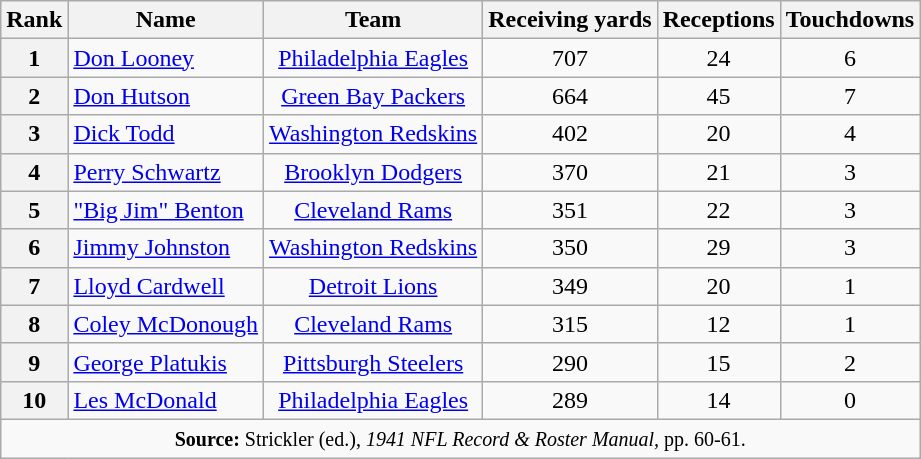<table class="wikitable" style="text-align:center">
<tr>
<th>Rank</th>
<th>Name</th>
<th>Team</th>
<th>Receiving yards</th>
<th>Receptions</th>
<th>Touchdowns</th>
</tr>
<tr>
<th>1</th>
<td style="text-align: left;"><a href='#'>Don Looney</a></td>
<td><a href='#'>Philadelphia Eagles</a></td>
<td>707</td>
<td>24</td>
<td>6</td>
</tr>
<tr>
<th>2</th>
<td style="text-align: left;"><a href='#'>Don Hutson</a></td>
<td><a href='#'>Green Bay Packers</a></td>
<td>664</td>
<td>45</td>
<td>7</td>
</tr>
<tr>
<th>3</th>
<td style="text-align: left;"><a href='#'>Dick Todd</a></td>
<td><a href='#'>Washington Redskins</a></td>
<td>402</td>
<td>20</td>
<td>4</td>
</tr>
<tr>
<th>4</th>
<td style="text-align: left;"><a href='#'>Perry Schwartz</a></td>
<td><a href='#'>Brooklyn Dodgers</a></td>
<td>370</td>
<td>21</td>
<td>3</td>
</tr>
<tr>
<th>5</th>
<td style="text-align: left;"><a href='#'>"Big Jim" Benton</a></td>
<td><a href='#'>Cleveland Rams</a></td>
<td>351</td>
<td>22</td>
<td>3</td>
</tr>
<tr>
<th>6</th>
<td style="text-align: left;"><a href='#'>Jimmy Johnston</a></td>
<td><a href='#'>Washington Redskins</a></td>
<td>350</td>
<td>29</td>
<td>3</td>
</tr>
<tr>
<th>7</th>
<td style="text-align: left;"><a href='#'>Lloyd Cardwell</a></td>
<td><a href='#'>Detroit Lions</a></td>
<td>349</td>
<td>20</td>
<td>1</td>
</tr>
<tr>
<th>8</th>
<td style="text-align: left;"><a href='#'>Coley McDonough</a></td>
<td><a href='#'>Cleveland Rams</a></td>
<td>315</td>
<td>12</td>
<td>1</td>
</tr>
<tr>
<th>9</th>
<td style="text-align: left;"><a href='#'>George Platukis</a></td>
<td><a href='#'>Pittsburgh Steelers</a></td>
<td>290</td>
<td>15</td>
<td>2</td>
</tr>
<tr>
<th>10</th>
<td style="text-align: left;"><a href='#'>Les McDonald</a></td>
<td><a href='#'>Philadelphia Eagles</a></td>
<td>289</td>
<td>14</td>
<td>0</td>
</tr>
<tr>
<td colspan="6"><small><strong>Source:</strong> Strickler (ed.), <em>1941 NFL Record & Roster Manual,</em> pp. 60-61.</small></td>
</tr>
</table>
